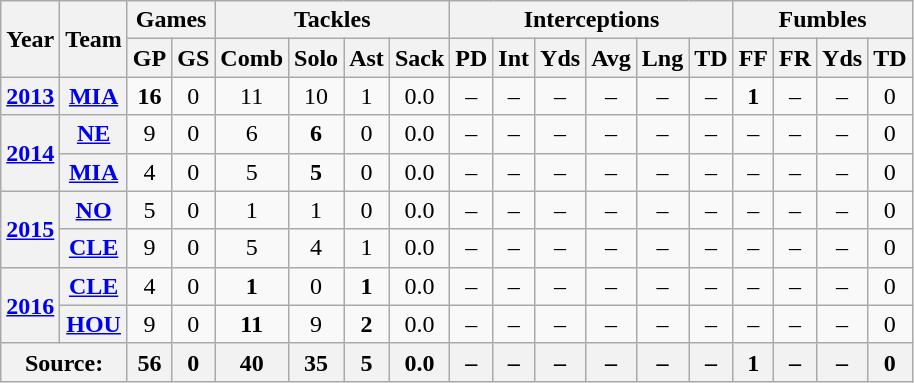<table class="wikitable" style="text-align: center;">
<tr>
<th rowspan="2">Year</th>
<th rowspan="2">Team</th>
<th colspan="2">Games</th>
<th colspan="4">Tackles</th>
<th colspan="6">Interceptions</th>
<th colspan="4">Fumbles</th>
</tr>
<tr>
<th>GP</th>
<th>GS</th>
<th>Comb</th>
<th>Solo</th>
<th>Ast</th>
<th>Sack</th>
<th>PD</th>
<th>Int</th>
<th>Yds</th>
<th>Avg</th>
<th>Lng</th>
<th>TD</th>
<th>FF</th>
<th>FR</th>
<th>Yds</th>
<th>TD</th>
</tr>
<tr>
<th><a href='#'>2013</a></th>
<th><a href='#'>MIA</a></th>
<td><strong>16</strong></td>
<td>0</td>
<td>11</td>
<td>10</td>
<td>1</td>
<td>0.0</td>
<td>–</td>
<td>–</td>
<td>–</td>
<td>–</td>
<td>–</td>
<td>–</td>
<td><strong>1</strong></td>
<td>–</td>
<td>–</td>
<td>0</td>
</tr>
<tr>
<th rowspan="2"><a href='#'>2014</a></th>
<th><a href='#'>NE</a></th>
<td>9</td>
<td>0</td>
<td>6</td>
<td><strong>6</strong></td>
<td>0</td>
<td>0.0</td>
<td>–</td>
<td>–</td>
<td>–</td>
<td>–</td>
<td>–</td>
<td>–</td>
<td>–</td>
<td>–</td>
<td>–</td>
<td>0</td>
</tr>
<tr>
<th><a href='#'>MIA</a></th>
<td>4</td>
<td>0</td>
<td>5</td>
<td><strong>5</strong></td>
<td>0</td>
<td>0.0</td>
<td>–</td>
<td>–</td>
<td>–</td>
<td>–</td>
<td>–</td>
<td>–</td>
<td>–</td>
<td>–</td>
<td>–</td>
<td>0</td>
</tr>
<tr>
<th rowspan="2"><a href='#'>2015</a></th>
<th><a href='#'>NO</a></th>
<td>5</td>
<td>0</td>
<td>1</td>
<td>1</td>
<td>0</td>
<td>0.0</td>
<td>–</td>
<td>–</td>
<td>–</td>
<td>–</td>
<td>–</td>
<td>–</td>
<td>–</td>
<td>–</td>
<td>–</td>
<td>0</td>
</tr>
<tr>
<th><a href='#'>CLE</a></th>
<td>9</td>
<td>0</td>
<td>5</td>
<td>4</td>
<td>1</td>
<td>0.0</td>
<td>–</td>
<td>–</td>
<td>–</td>
<td>–</td>
<td>–</td>
<td>–</td>
<td>–</td>
<td>–</td>
<td>–</td>
<td>0</td>
</tr>
<tr>
<th rowspan="2"><a href='#'>2016</a></th>
<th><a href='#'>CLE</a></th>
<td>4</td>
<td>0</td>
<td><strong>1</strong></td>
<td>0</td>
<td><strong>1</strong></td>
<td>0.0</td>
<td>–</td>
<td>–</td>
<td>–</td>
<td>–</td>
<td>–</td>
<td>–</td>
<td>–</td>
<td>–</td>
<td>–</td>
<td>0</td>
</tr>
<tr>
<th><a href='#'>HOU</a></th>
<td>9</td>
<td>0</td>
<td><strong>11</strong></td>
<td>9</td>
<td><strong>2</strong></td>
<td>0.0</td>
<td>–</td>
<td>–</td>
<td>–</td>
<td>–</td>
<td>–</td>
<td>–</td>
<td>–</td>
<td>–</td>
<td>–</td>
<td>0</td>
</tr>
<tr>
<th colspan="2">Source: </th>
<th>56</th>
<th>0</th>
<th>40</th>
<th>35</th>
<th>5</th>
<th>0.0</th>
<th>–</th>
<th>–</th>
<th>–</th>
<th>–</th>
<th>–</th>
<th>–</th>
<th>1</th>
<th>–</th>
<th>–</th>
<th>0</th>
</tr>
</table>
